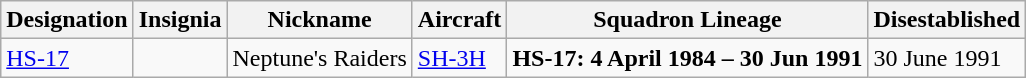<table class="wikitable">
<tr>
<th>Designation</th>
<th>Insignia</th>
<th>Nickname</th>
<th>Aircraft</th>
<th>Squadron Lineage</th>
<th>Disestablished</th>
</tr>
<tr>
<td><a href='#'>HS-17</a></td>
<td></td>
<td>Neptune's Raiders</td>
<td><a href='#'>SH-3H</a></td>
<td style="white-space: nowrap;"><strong>HS-17: 4 April 1984 – 30 Jun 1991</strong></td>
<td>30 June 1991</td>
</tr>
</table>
